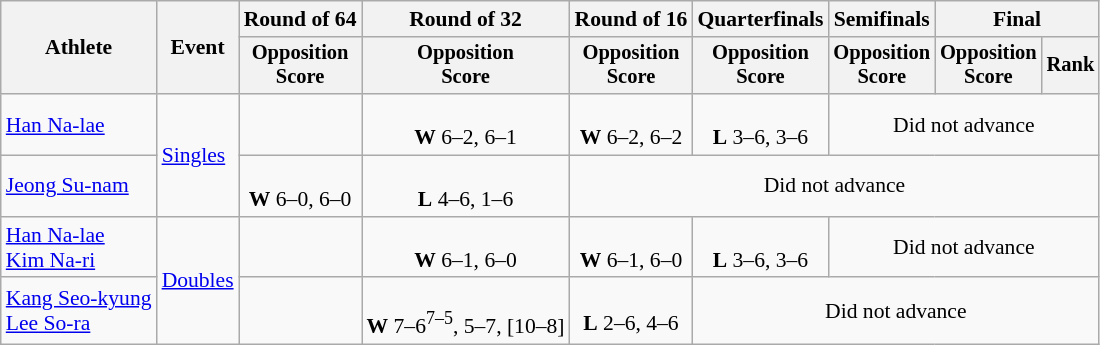<table class=wikitable style="font-size:90%; text-align:center;">
<tr>
<th rowspan="2">Athlete</th>
<th rowspan="2">Event</th>
<th>Round of 64</th>
<th>Round of 32</th>
<th>Round of 16</th>
<th>Quarterfinals</th>
<th>Semifinals</th>
<th colspan=2>Final</th>
</tr>
<tr style="font-size:95%">
<th>Opposition<br>Score</th>
<th>Opposition<br>Score</th>
<th>Opposition<br>Score</th>
<th>Opposition<br>Score</th>
<th>Opposition<br>Score</th>
<th>Opposition<br>Score</th>
<th>Rank</th>
</tr>
<tr>
<td align=left><a href='#'>Han Na-lae</a></td>
<td align=left rowspan=2><a href='#'>Singles</a></td>
<td></td>
<td><br><strong>W</strong> 6–2, 6–1</td>
<td><br><strong>W</strong> 6–2, 6–2</td>
<td><br><strong>L</strong> 3–6, 3–6</td>
<td colspan=3>Did not advance</td>
</tr>
<tr>
<td align=left><a href='#'>Jeong Su-nam</a></td>
<td><br><strong>W</strong> 6–0, 6–0</td>
<td><br><strong>L</strong> 4–6, 1–6</td>
<td colspan=5>Did not advance</td>
</tr>
<tr>
<td align=left><a href='#'>Han Na-lae</a><br><a href='#'>Kim Na-ri</a></td>
<td align=left rowspan=2><a href='#'>Doubles</a></td>
<td></td>
<td><br><strong>W</strong> 6–1, 6–0</td>
<td><br><strong>W</strong> 6–1, 6–0</td>
<td><br><strong>L</strong> 3–6, 3–6</td>
<td colspan=3>Did not advance</td>
</tr>
<tr>
<td align=left><a href='#'>Kang Seo-kyung</a><br><a href='#'>Lee So-ra</a></td>
<td></td>
<td><br><strong>W</strong> 7–6<sup>7–5</sup>, 5–7, [10–8]</td>
<td><br><strong>L</strong> 2–6, 4–6</td>
<td colspan=4>Did not advance</td>
</tr>
</table>
